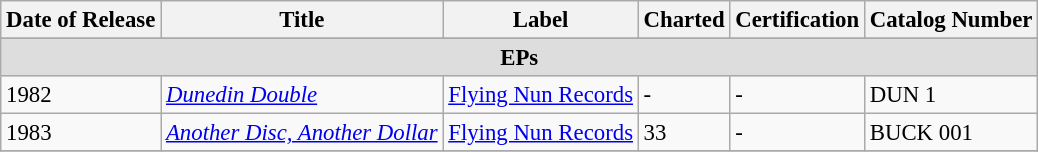<table class="wikitable" style="font-size: 95%;">
<tr>
<th>Date of Release</th>
<th>Title</th>
<th>Label</th>
<th>Charted</th>
<th>Certification</th>
<th>Catalog Number</th>
</tr>
<tr>
</tr>
<tr bgcolor="#DDDDDD">
<td colspan=7 align=center><strong>EPs</strong></td>
</tr>
<tr>
<td>1982</td>
<td><em><a href='#'>Dunedin Double</a></em></td>
<td><a href='#'>Flying Nun Records</a></td>
<td>-</td>
<td>-</td>
<td>DUN 1</td>
</tr>
<tr>
<td>1983</td>
<td><em><a href='#'>Another Disc, Another Dollar</a></em></td>
<td><a href='#'>Flying Nun Records</a></td>
<td>33</td>
<td>-</td>
<td>BUCK 001</td>
</tr>
<tr>
</tr>
</table>
